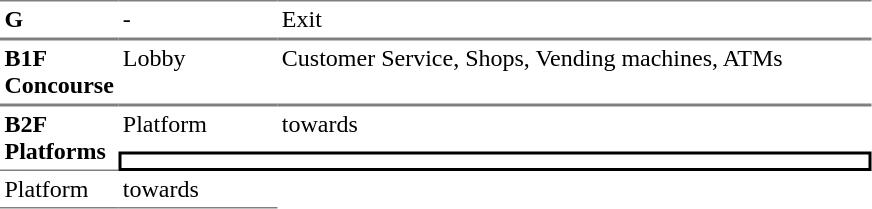<table border=0 cellspacing=0 cellpadding=3>
<tr>
<td style="border-top:solid 1px gray;border-bottom:solid 1px gray" width=50 valign=top><strong>G</strong></td>
<td style="border-top:solid 1px gray;border-bottom:solid 1px gray;" width=100 valign=top>-</td>
<td style="border-top:solid 1px gray;border-bottom:solid 1px gray;" width=390 valign=top>Exit</td>
</tr>
<tr>
<td style="border-bottom:solid 1px gray; border-top:solid 1px gray;" valign=top width=50><strong>B1F<br>Concourse</strong></td>
<td style="border-bottom:solid 1px gray; border-top:solid 1px gray;" valign=top width=100>Lobby</td>
<td style="border-bottom:solid 1px gray; border-top:solid 1px gray;" valign=top width=390>Customer Service, Shops, Vending machines, ATMs</td>
</tr>
<tr>
<td style="border-top:solid 1px gray;border-bottom:solid 1px gray" rowspan=3 valign=top><strong>B2F<br>Platforms</strong></td>
<td style="border-top:solid 1px gray" valign=top>Platform</td>
<td style="border-top:solid 1px gray" valign=top>  towards  </td>
</tr>
<tr>
</tr>
<tr>
<td style="border-right:solid 2px black;border-left:solid 2px black;border-top:solid 2px black;border-bottom:solid 2px black;text-align:center;" colspan=2></td>
</tr>
<tr>
<td style="border-bottom:solid 1px gray" valign=top>Platform</td>
<td style="border-bottom:solid 1px gray" valign=top>  towards   </td>
</tr>
</table>
